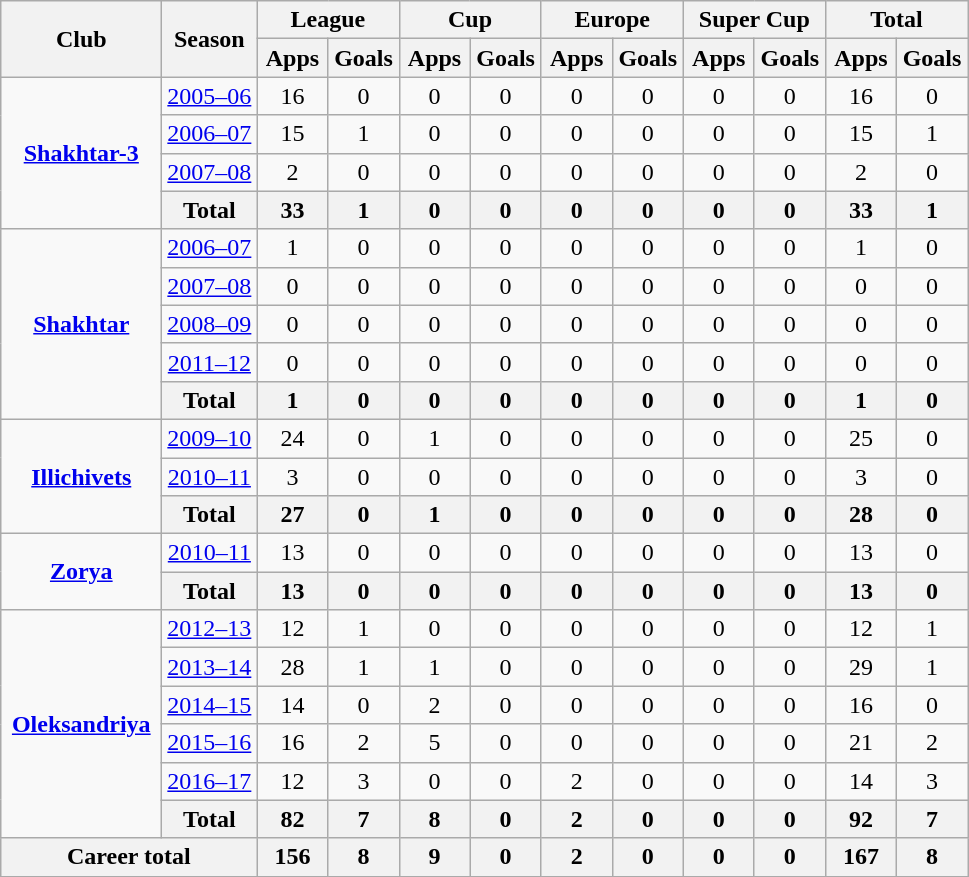<table class="wikitable" style="font-size:100%; text-align: center;">
<tr>
<th rowspan="2" width="100">Club</th>
<th rowspan="2">Season</th>
<th colspan="2">League</th>
<th colspan="2">Cup</th>
<th colspan="2">Europe</th>
<th colspan="2">Super Cup</th>
<th colspan="2">Total</th>
</tr>
<tr>
<th width="40">Apps</th>
<th width="40">Goals</th>
<th width="40">Apps</th>
<th width="40">Goals</th>
<th width="40">Apps</th>
<th width="40">Goals</th>
<th width="40">Apps</th>
<th width="40">Goals</th>
<th width="40">Apps</th>
<th width="40">Goals</th>
</tr>
<tr>
<td rowspan="4"><strong><a href='#'>Shakhtar-3</a></strong></td>
<td><a href='#'>2005–06</a></td>
<td>16</td>
<td>0</td>
<td>0</td>
<td>0</td>
<td>0</td>
<td>0</td>
<td>0</td>
<td>0</td>
<td>16</td>
<td>0</td>
</tr>
<tr>
<td><a href='#'>2006–07</a></td>
<td>15</td>
<td>1</td>
<td>0</td>
<td>0</td>
<td>0</td>
<td>0</td>
<td>0</td>
<td>0</td>
<td>15</td>
<td>1</td>
</tr>
<tr>
<td><a href='#'>2007–08</a></td>
<td>2</td>
<td>0</td>
<td>0</td>
<td>0</td>
<td>0</td>
<td>0</td>
<td>0</td>
<td>0</td>
<td>2</td>
<td>0</td>
</tr>
<tr>
<th>Total</th>
<th>33</th>
<th>1</th>
<th>0</th>
<th>0</th>
<th>0</th>
<th>0</th>
<th>0</th>
<th>0</th>
<th>33</th>
<th>1</th>
</tr>
<tr>
<td rowspan="5"><strong><a href='#'>Shakhtar</a></strong></td>
<td><a href='#'>2006–07</a></td>
<td>1</td>
<td>0</td>
<td>0</td>
<td>0</td>
<td>0</td>
<td>0</td>
<td>0</td>
<td>0</td>
<td>1</td>
<td>0</td>
</tr>
<tr>
<td><a href='#'>2007–08</a></td>
<td>0</td>
<td>0</td>
<td>0</td>
<td>0</td>
<td>0</td>
<td>0</td>
<td>0</td>
<td>0</td>
<td>0</td>
<td>0</td>
</tr>
<tr>
<td><a href='#'>2008–09</a></td>
<td>0</td>
<td>0</td>
<td>0</td>
<td>0</td>
<td>0</td>
<td>0</td>
<td>0</td>
<td>0</td>
<td>0</td>
<td>0</td>
</tr>
<tr>
<td><a href='#'>2011–12</a></td>
<td>0</td>
<td>0</td>
<td>0</td>
<td>0</td>
<td>0</td>
<td>0</td>
<td>0</td>
<td>0</td>
<td>0</td>
<td>0</td>
</tr>
<tr>
<th>Total</th>
<th>1</th>
<th>0</th>
<th>0</th>
<th>0</th>
<th>0</th>
<th>0</th>
<th>0</th>
<th>0</th>
<th>1</th>
<th>0</th>
</tr>
<tr>
<td rowspan="3"><strong><a href='#'>Illichivets</a></strong></td>
<td><a href='#'>2009–10</a></td>
<td>24</td>
<td>0</td>
<td>1</td>
<td>0</td>
<td>0</td>
<td>0</td>
<td>0</td>
<td>0</td>
<td>25</td>
<td>0</td>
</tr>
<tr>
<td><a href='#'>2010–11</a></td>
<td>3</td>
<td>0</td>
<td>0</td>
<td>0</td>
<td>0</td>
<td>0</td>
<td>0</td>
<td>0</td>
<td>3</td>
<td>0</td>
</tr>
<tr>
<th>Total</th>
<th>27</th>
<th>0</th>
<th>1</th>
<th>0</th>
<th>0</th>
<th>0</th>
<th>0</th>
<th>0</th>
<th>28</th>
<th>0</th>
</tr>
<tr>
<td rowspan="2"><strong><a href='#'>Zorya</a></strong></td>
<td><a href='#'>2010–11</a></td>
<td>13</td>
<td>0</td>
<td>0</td>
<td>0</td>
<td>0</td>
<td>0</td>
<td>0</td>
<td>0</td>
<td>13</td>
<td>0</td>
</tr>
<tr>
<th>Total</th>
<th>13</th>
<th>0</th>
<th>0</th>
<th>0</th>
<th>0</th>
<th>0</th>
<th>0</th>
<th>0</th>
<th>13</th>
<th>0</th>
</tr>
<tr>
<td rowspan="6"><strong><a href='#'>Oleksandriya</a></strong></td>
<td><a href='#'>2012–13</a></td>
<td>12</td>
<td>1</td>
<td>0</td>
<td>0</td>
<td>0</td>
<td>0</td>
<td>0</td>
<td>0</td>
<td>12</td>
<td>1</td>
</tr>
<tr>
<td><a href='#'>2013–14</a></td>
<td>28</td>
<td>1</td>
<td>1</td>
<td>0</td>
<td>0</td>
<td>0</td>
<td>0</td>
<td>0</td>
<td>29</td>
<td>1</td>
</tr>
<tr>
<td><a href='#'>2014–15</a></td>
<td>14</td>
<td>0</td>
<td>2</td>
<td>0</td>
<td>0</td>
<td>0</td>
<td>0</td>
<td>0</td>
<td>16</td>
<td>0</td>
</tr>
<tr>
<td><a href='#'>2015–16</a></td>
<td>16</td>
<td>2</td>
<td>5</td>
<td>0</td>
<td>0</td>
<td>0</td>
<td>0</td>
<td>0</td>
<td>21</td>
<td>2</td>
</tr>
<tr>
<td><a href='#'>2016–17</a></td>
<td>12</td>
<td>3</td>
<td>0</td>
<td>0</td>
<td>2</td>
<td>0</td>
<td>0</td>
<td>0</td>
<td>14</td>
<td>3</td>
</tr>
<tr>
<th>Total</th>
<th>82</th>
<th>7</th>
<th>8</th>
<th>0</th>
<th>2</th>
<th>0</th>
<th>0</th>
<th>0</th>
<th>92</th>
<th>7</th>
</tr>
<tr>
<th colspan="2">Career total</th>
<th>156</th>
<th>8</th>
<th>9</th>
<th>0</th>
<th>2</th>
<th>0</th>
<th>0</th>
<th>0</th>
<th>167</th>
<th>8</th>
</tr>
<tr>
</tr>
</table>
